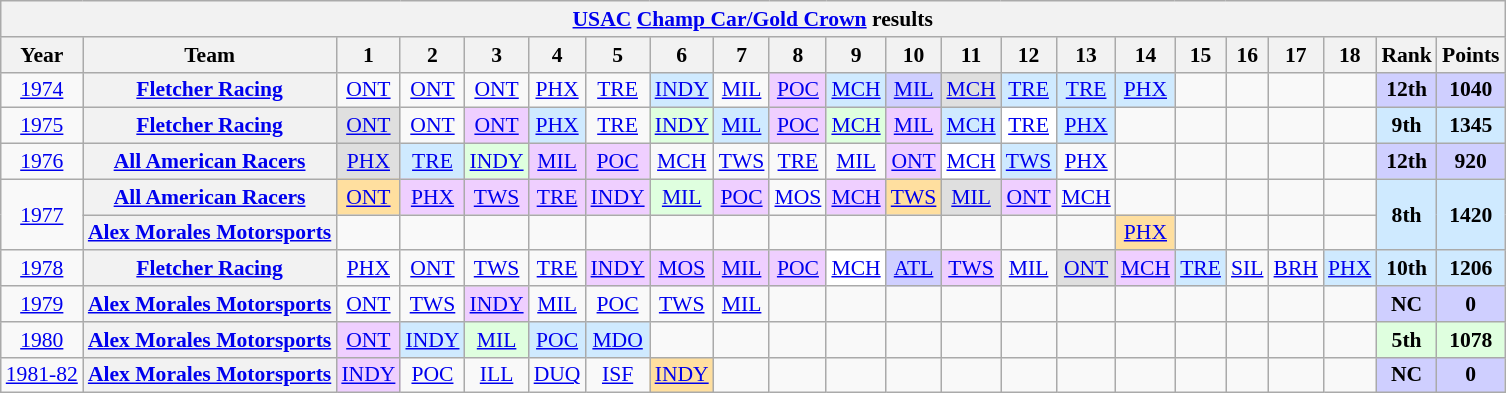<table class="wikitable" style="text-align:center; font-size:90%">
<tr>
<th colspan=45><a href='#'>USAC</a> <a href='#'>Champ Car/Gold Crown</a> results</th>
</tr>
<tr>
<th>Year</th>
<th>Team</th>
<th>1</th>
<th>2</th>
<th>3</th>
<th>4</th>
<th>5</th>
<th>6</th>
<th>7</th>
<th>8</th>
<th>9</th>
<th>10</th>
<th>11</th>
<th>12</th>
<th>13</th>
<th>14</th>
<th>15</th>
<th>16</th>
<th>17</th>
<th>18</th>
<th>Rank</th>
<th>Points</th>
</tr>
<tr>
<td><a href='#'>1974</a></td>
<th><a href='#'>Fletcher Racing</a></th>
<td><a href='#'>ONT</a></td>
<td><a href='#'>ONT</a></td>
<td><a href='#'>ONT</a></td>
<td><a href='#'>PHX</a></td>
<td><a href='#'>TRE</a></td>
<td style="background:#CFEAFF;"><a href='#'>INDY</a><br></td>
<td><a href='#'>MIL</a></td>
<td style="background:#EFCFFF;"><a href='#'>POC</a><br></td>
<td style="background:#CFEAFF;"><a href='#'>MCH</a><br></td>
<td style="background:#CFCFFF;"><a href='#'>MIL</a><br></td>
<td style="background:#DFDFDF;"><a href='#'>MCH</a><br></td>
<td style="background:#CFEAFF;"><a href='#'>TRE</a><br></td>
<td style="background:#CFEAFF;"><a href='#'>TRE</a><br></td>
<td style="background:#CFEAFF;"><a href='#'>PHX</a><br></td>
<td></td>
<td></td>
<td></td>
<td></td>
<td style="background:#CFCFFF;"><strong>12th</strong></td>
<td style="background:#CFCFFF;"><strong>1040</strong></td>
</tr>
<tr>
<td><a href='#'>1975</a></td>
<th><a href='#'>Fletcher Racing</a></th>
<td style="background:#DFDFDF;"><a href='#'>ONT</a><br></td>
<td><a href='#'>ONT</a></td>
<td style="background:#EFCFFF;"><a href='#'>ONT</a><br></td>
<td style="background:#CFEAFF;"><a href='#'>PHX</a><br></td>
<td><a href='#'>TRE</a></td>
<td style="background:#DFFFDF;"><a href='#'>INDY</a><br></td>
<td style="background:#CFEAFF;"><a href='#'>MIL</a><br></td>
<td style="background:#EFCFFF;"><a href='#'>POC</a><br></td>
<td style="background:#DFFFDF;"><a href='#'>MCH</a><br></td>
<td style="background:#EFCFFF;"><a href='#'>MIL</a><br></td>
<td style="background:#CFEAFF;"><a href='#'>MCH</a><br></td>
<td style="background:#FFFFFF;"><a href='#'>TRE</a><br></td>
<td style="background:#CFEAFF;"><a href='#'>PHX</a><br></td>
<td></td>
<td></td>
<td></td>
<td></td>
<td></td>
<td style="background:#CFEAFF;"><strong>9th</strong></td>
<td style="background:#CFEAFF;"><strong>1345</strong></td>
</tr>
<tr>
<td><a href='#'>1976</a></td>
<th><a href='#'>All American Racers</a></th>
<td style="background:#DFDFDF;"><a href='#'>PHX</a><br></td>
<td style="background:#CFEAFF;"><a href='#'>TRE</a><br></td>
<td style="background:#DFFFDF;"><a href='#'>INDY</a><br></td>
<td style="background:#EFCFFF;"><a href='#'>MIL</a><br></td>
<td style="background:#EFCFFF;"><a href='#'>POC</a><br></td>
<td><a href='#'>MCH</a></td>
<td><a href='#'>TWS</a></td>
<td><a href='#'>TRE</a></td>
<td><a href='#'>MIL</a></td>
<td style="background:#EFCFFF;"><a href='#'>ONT</a><br></td>
<td style="background:#FFFFFF;"><a href='#'>MCH</a><br></td>
<td style="background:#CFEAFF;"><a href='#'>TWS</a><br></td>
<td><a href='#'>PHX</a></td>
<td></td>
<td></td>
<td></td>
<td></td>
<td></td>
<td style="background:#CFCFFF;"><strong>12th</strong></td>
<td style="background:#CFCFFF;"><strong>920</strong></td>
</tr>
<tr>
<td rowspan=2><a href='#'>1977</a></td>
<th><a href='#'>All American Racers</a></th>
<td style="background:#FFDF9F;"><a href='#'>ONT</a><br></td>
<td style="background:#EFCFFF;"><a href='#'>PHX</a><br></td>
<td style="background:#EFCFFF;"><a href='#'>TWS</a><br></td>
<td style="background:#EFCFFF;"><a href='#'>TRE</a><br></td>
<td style="background:#EFCFFF;"><a href='#'>INDY</a><br></td>
<td style="background:#DFFFDF;"><a href='#'>MIL</a><br></td>
<td style="background:#EFCFFF;"><a href='#'>POC</a><br></td>
<td><a href='#'>MOS</a></td>
<td style="background:#EFCFFF;"><a href='#'>MCH</a><br></td>
<td style="background:#FFDF9F;"><a href='#'>TWS</a><br></td>
<td style="background:#DFDFDF;"><a href='#'>MIL</a><br></td>
<td style="background:#EFCFFF;"><a href='#'>ONT</a><br></td>
<td><a href='#'>MCH</a></td>
<td></td>
<td></td>
<td></td>
<td></td>
<td></td>
<td rowspan=2 style="background:#CFEAFF;"><strong>8th</strong></td>
<td rowspan=2 style="background:#CFEAFF;"><strong>1420</strong></td>
</tr>
<tr>
<th><a href='#'>Alex Morales Motorsports</a></th>
<td></td>
<td></td>
<td></td>
<td></td>
<td></td>
<td></td>
<td></td>
<td></td>
<td></td>
<td></td>
<td></td>
<td></td>
<td></td>
<td style="background:#FFDF9F;"><a href='#'>PHX</a><br></td>
<td></td>
<td></td>
<td></td>
<td></td>
</tr>
<tr>
<td><a href='#'>1978</a></td>
<th><a href='#'>Fletcher Racing</a></th>
<td><a href='#'>PHX</a></td>
<td><a href='#'>ONT</a></td>
<td><a href='#'>TWS</a></td>
<td><a href='#'>TRE</a></td>
<td style="background:#EFCFFF;"><a href='#'>INDY</a><br></td>
<td style="background:#EFCFFF;"><a href='#'>MOS</a><br></td>
<td style="background:#EFCFFF;"><a href='#'>MIL</a><br></td>
<td style="background:#EFCFFF;"><a href='#'>POC</a><br></td>
<td style="background:#FFFFFF;"><a href='#'>MCH</a><br></td>
<td style="background:#CFCFFF;"><a href='#'>ATL</a><br></td>
<td style="background:#EFCFFF;"><a href='#'>TWS</a><br></td>
<td><a href='#'>MIL</a></td>
<td style="background:#DFDFDF;"><a href='#'>ONT</a><br></td>
<td style="background:#EFCFFF;"><a href='#'>MCH</a><br></td>
<td style="background:#CFEAFF;"><a href='#'>TRE</a><br></td>
<td><a href='#'>SIL</a></td>
<td><a href='#'>BRH</a></td>
<td style="background:#CFEAFF;"><a href='#'>PHX</a><br></td>
<td style="background:#CFEAFF;"><strong>10th</strong></td>
<td style="background:#CFEAFF;"><strong>1206</strong></td>
</tr>
<tr>
<td><a href='#'>1979</a></td>
<th><a href='#'>Alex Morales Motorsports</a></th>
<td><a href='#'>ONT</a></td>
<td><a href='#'>TWS</a></td>
<td style="background:#EFCFFF;"><a href='#'>INDY</a><br></td>
<td><a href='#'>MIL</a></td>
<td><a href='#'>POC</a></td>
<td><a href='#'>TWS</a></td>
<td><a href='#'>MIL</a></td>
<td></td>
<td></td>
<td></td>
<td></td>
<td></td>
<td></td>
<td></td>
<td></td>
<td></td>
<td></td>
<td></td>
<td style="background:#CFCFFF;"><strong>NC</strong></td>
<td style="background:#CFCFFF;"><strong>0</strong></td>
</tr>
<tr>
<td><a href='#'>1980</a></td>
<th><a href='#'>Alex Morales Motorsports</a></th>
<td style="background:#EFCFFF;"><a href='#'>ONT</a><br></td>
<td style="background:#CFEAFF;"><a href='#'>INDY</a><br></td>
<td style="background:#DFFFDF;"><a href='#'>MIL</a><br></td>
<td style="background:#CFEAFF;"><a href='#'>POC</a><br></td>
<td style="background:#CFEAFF;"><a href='#'>MDO</a><br></td>
<td></td>
<td></td>
<td></td>
<td></td>
<td></td>
<td></td>
<td></td>
<td></td>
<td></td>
<td></td>
<td></td>
<td></td>
<td></td>
<td style="background:#DFFFDF;"><strong>5th</strong></td>
<td style="background:#DFFFDF;"><strong>1078</strong></td>
</tr>
<tr>
<td><a href='#'>1981-82</a></td>
<th><a href='#'>Alex Morales Motorsports</a></th>
<td style="background:#EFCFFF;"><a href='#'>INDY</a><br></td>
<td><a href='#'>POC</a></td>
<td><a href='#'>ILL</a></td>
<td><a href='#'>DUQ</a></td>
<td><a href='#'>ISF</a></td>
<td style="background:#FFDF9F;"><a href='#'>INDY</a><br></td>
<td></td>
<td></td>
<td></td>
<td></td>
<td></td>
<td></td>
<td></td>
<td></td>
<td></td>
<td></td>
<td></td>
<td></td>
<td style="background:#CFCFFF;"><strong>NC</strong></td>
<td style="background:#CFCFFF;"><strong>0</strong></td>
</tr>
</table>
